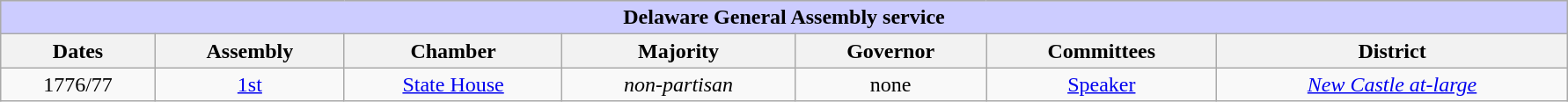<table class="wikitable"  style="text-align:center; width:94%; margin:auto;">
<tr style="background:#ccc;">
<th colspan="7" style="background:#ccf;">Delaware General Assembly service</th>
</tr>
<tr>
<th><strong>Dates</strong></th>
<th><strong>Assembly</strong></th>
<th><strong>Chamber</strong></th>
<th><strong>Majority</strong></th>
<th><strong>Governor</strong></th>
<th><strong>Committees</strong></th>
<th><strong>District</strong></th>
</tr>
<tr>
<td>1776/77</td>
<td><a href='#'>1st</a></td>
<td><a href='#'>State House</a></td>
<td><em>non-partisan</em></td>
<td>none</td>
<td><a href='#'>Speaker</a></td>
<td><a href='#'><em>New Castle at-large</em></a></td>
</tr>
</table>
